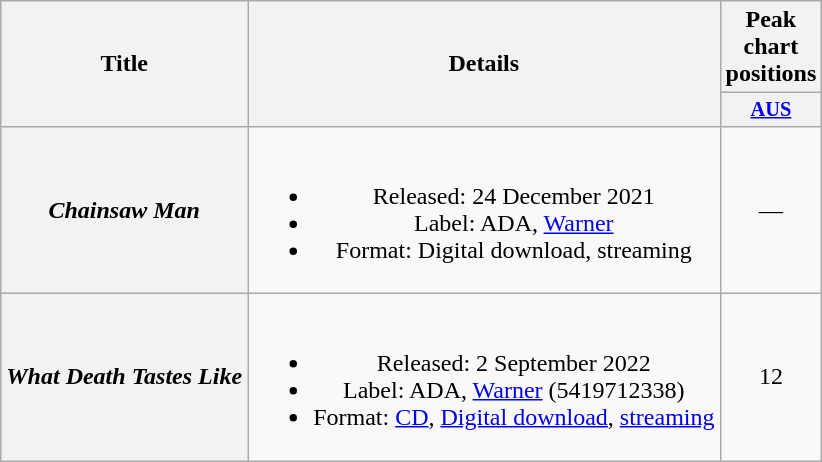<table class="wikitable plainrowheaders" style="text-align:center">
<tr>
<th scope="col" rowspan="2">Title</th>
<th scope="col" rowspan="2">Details</th>
<th scope="col" colspan="1">Peak chart positions</th>
</tr>
<tr>
<th scope="col" style="width:3em; font-size:85%"><a href='#'>AUS</a><br></th>
</tr>
<tr>
<th scope="row"><em>Chainsaw Man</em></th>
<td><br><ul><li>Released: 24 December 2021</li><li>Label: ADA, <a href='#'>Warner</a></li><li>Format: Digital download, streaming</li></ul></td>
<td>—</td>
</tr>
<tr>
<th scope="row"><em>What Death Tastes Like</em></th>
<td><br><ul><li>Released: 2 September 2022</li><li>Label: ADA, <a href='#'>Warner</a> (5419712338)</li><li>Format: <a href='#'>CD</a>, <a href='#'>Digital download</a>, <a href='#'>streaming</a></li></ul></td>
<td>12<br></td>
</tr>
</table>
